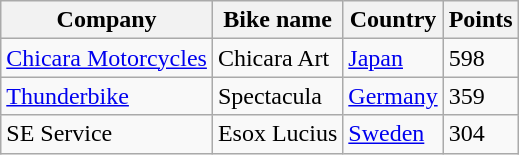<table class="wikitable" border="1">
<tr>
<th>Company</th>
<th>Bike name</th>
<th>Country</th>
<th>Points</th>
</tr>
<tr>
<td><a href='#'>Chicara Motorcycles</a></td>
<td>Chicara Art</td>
<td><a href='#'>Japan</a></td>
<td>598</td>
</tr>
<tr>
<td><a href='#'>Thunderbike</a></td>
<td>Spectacula</td>
<td><a href='#'>Germany</a></td>
<td>359</td>
</tr>
<tr>
<td>SE Service</td>
<td>Esox Lucius</td>
<td><a href='#'>Sweden</a></td>
<td>304</td>
</tr>
</table>
